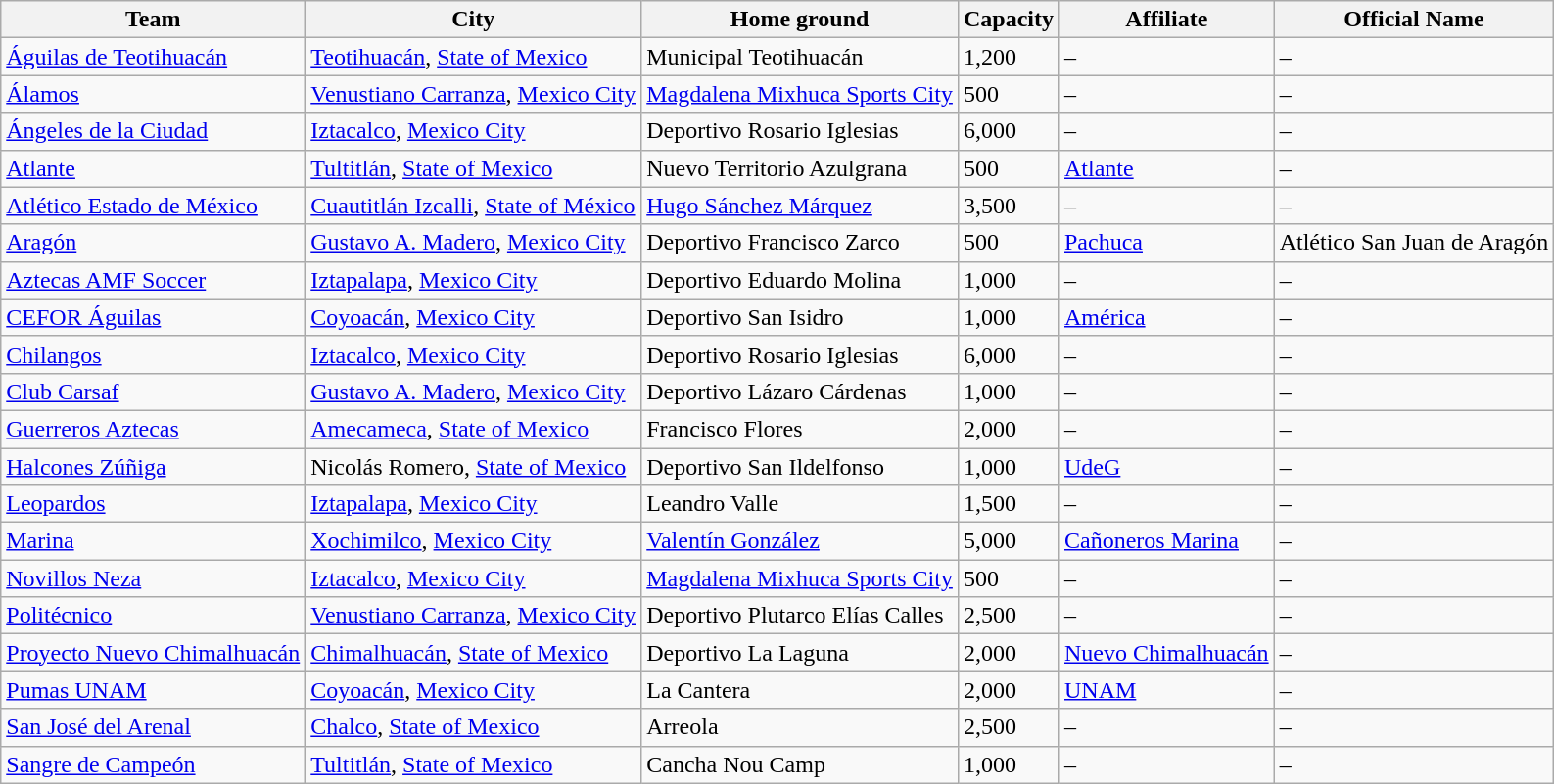<table class="wikitable sortable">
<tr>
<th>Team</th>
<th>City</th>
<th>Home ground</th>
<th>Capacity</th>
<th>Affiliate</th>
<th>Official Name</th>
</tr>
<tr>
<td><a href='#'>Águilas de Teotihuacán</a></td>
<td><a href='#'>Teotihuacán</a>, <a href='#'>State of Mexico</a></td>
<td>Municipal Teotihuacán</td>
<td>1,200</td>
<td>–</td>
<td>–</td>
</tr>
<tr>
<td><a href='#'>Álamos</a></td>
<td><a href='#'>Venustiano Carranza</a>, <a href='#'>Mexico City</a></td>
<td><a href='#'>Magdalena Mixhuca Sports City</a></td>
<td>500</td>
<td>–</td>
<td>–</td>
</tr>
<tr>
<td><a href='#'>Ángeles de la Ciudad</a></td>
<td><a href='#'>Iztacalco</a>, <a href='#'>Mexico City</a></td>
<td>Deportivo Rosario Iglesias</td>
<td>6,000</td>
<td>–</td>
<td>–</td>
</tr>
<tr>
<td><a href='#'>Atlante</a></td>
<td><a href='#'>Tultitlán</a>, <a href='#'>State of Mexico</a></td>
<td>Nuevo Territorio Azulgrana</td>
<td>500</td>
<td><a href='#'>Atlante</a></td>
<td>–</td>
</tr>
<tr>
<td><a href='#'>Atlético Estado de México</a></td>
<td><a href='#'>Cuautitlán Izcalli</a>, <a href='#'>State of México</a></td>
<td><a href='#'>Hugo Sánchez Márquez</a></td>
<td>3,500</td>
<td>–</td>
<td>–</td>
</tr>
<tr>
<td><a href='#'>Aragón</a></td>
<td><a href='#'>Gustavo A. Madero</a>, <a href='#'>Mexico City</a></td>
<td>Deportivo Francisco Zarco</td>
<td>500</td>
<td><a href='#'>Pachuca</a></td>
<td>Atlético San Juan de Aragón</td>
</tr>
<tr>
<td><a href='#'>Aztecas AMF Soccer</a></td>
<td><a href='#'>Iztapalapa</a>, <a href='#'>Mexico City</a></td>
<td>Deportivo Eduardo Molina</td>
<td>1,000</td>
<td>–</td>
<td>–</td>
</tr>
<tr>
<td><a href='#'>CEFOR Águilas</a></td>
<td><a href='#'>Coyoacán</a>, <a href='#'>Mexico City</a></td>
<td>Deportivo San Isidro</td>
<td>1,000</td>
<td><a href='#'>América</a></td>
<td>–</td>
</tr>
<tr>
<td><a href='#'>Chilangos</a></td>
<td><a href='#'>Iztacalco</a>, <a href='#'>Mexico City</a></td>
<td>Deportivo Rosario Iglesias</td>
<td>6,000</td>
<td>–</td>
<td>–</td>
</tr>
<tr>
<td><a href='#'>Club Carsaf</a></td>
<td><a href='#'>Gustavo A. Madero</a>, <a href='#'>Mexico City</a></td>
<td>Deportivo Lázaro Cárdenas</td>
<td>1,000</td>
<td>–</td>
<td>–</td>
</tr>
<tr>
<td><a href='#'>Guerreros Aztecas</a></td>
<td><a href='#'>Amecameca</a>, <a href='#'>State of Mexico</a></td>
<td>Francisco Flores</td>
<td>2,000</td>
<td>–</td>
<td>–</td>
</tr>
<tr>
<td><a href='#'>Halcones Zúñiga</a></td>
<td>Nicolás Romero, <a href='#'>State of Mexico</a></td>
<td>Deportivo San Ildelfonso</td>
<td>1,000</td>
<td><a href='#'>UdeG</a></td>
<td>–</td>
</tr>
<tr>
<td><a href='#'>Leopardos</a></td>
<td><a href='#'>Iztapalapa</a>, <a href='#'>Mexico City</a></td>
<td>Leandro Valle</td>
<td>1,500</td>
<td>–</td>
<td>–</td>
</tr>
<tr>
<td><a href='#'>Marina</a></td>
<td><a href='#'>Xochimilco</a>, <a href='#'>Mexico City</a></td>
<td><a href='#'>Valentín González</a></td>
<td>5,000</td>
<td><a href='#'>Cañoneros Marina</a></td>
<td>–</td>
</tr>
<tr>
<td><a href='#'>Novillos Neza</a></td>
<td><a href='#'>Iztacalco</a>, <a href='#'>Mexico City</a></td>
<td><a href='#'>Magdalena Mixhuca Sports City</a></td>
<td>500</td>
<td>–</td>
<td>–</td>
</tr>
<tr>
<td><a href='#'>Politécnico</a></td>
<td><a href='#'>Venustiano Carranza</a>, <a href='#'>Mexico City</a></td>
<td>Deportivo Plutarco Elías Calles</td>
<td>2,500</td>
<td>–</td>
<td>–</td>
</tr>
<tr>
<td><a href='#'>Proyecto Nuevo Chimalhuacán</a></td>
<td><a href='#'>Chimalhuacán</a>, <a href='#'>State of Mexico</a></td>
<td>Deportivo La Laguna</td>
<td>2,000</td>
<td><a href='#'>Nuevo Chimalhuacán</a></td>
<td>–</td>
</tr>
<tr>
<td><a href='#'>Pumas UNAM</a></td>
<td><a href='#'>Coyoacán</a>, <a href='#'>Mexico City</a></td>
<td>La Cantera</td>
<td>2,000</td>
<td><a href='#'>UNAM</a></td>
<td>–</td>
</tr>
<tr>
<td><a href='#'>San José del Arenal</a></td>
<td><a href='#'>Chalco</a>, <a href='#'>State of Mexico</a></td>
<td>Arreola</td>
<td>2,500</td>
<td>–</td>
<td>–</td>
</tr>
<tr>
<td><a href='#'>Sangre de Campeón</a></td>
<td><a href='#'>Tultitlán</a>, <a href='#'>State of Mexico</a></td>
<td>Cancha Nou Camp</td>
<td>1,000</td>
<td>–</td>
<td>–</td>
</tr>
</table>
